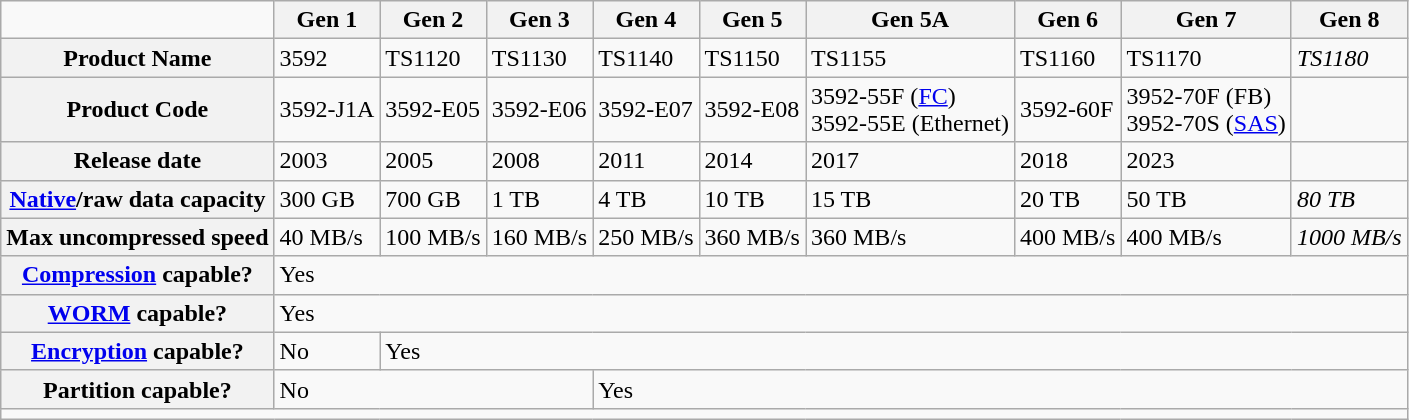<table class="wikitable">
<tr>
<td></td>
<th>Gen 1</th>
<th>Gen 2</th>
<th>Gen 3</th>
<th>Gen 4</th>
<th>Gen 5</th>
<th>Gen 5A</th>
<th>Gen 6</th>
<th>Gen 7</th>
<th>Gen 8</th>
</tr>
<tr>
<th>Product Name</th>
<td>3592 </td>
<td>TS1120 </td>
<td>TS1130 </td>
<td>TS1140 </td>
<td>TS1150 </td>
<td>TS1155</td>
<td>TS1160 </td>
<td>TS1170 </td>
<td><em>TS1180</em></td>
</tr>
<tr>
<th>Product Code</th>
<td>3592-J1A</td>
<td>3592-E05</td>
<td>3592-E06</td>
<td>3592-E07</td>
<td>3592-E08</td>
<td>3592-55F (<a href='#'>FC</a>)<br>3592-55E (Ethernet) </td>
<td>3592-60F</td>
<td>3952-70F (FB)<br>3952-70S (<a href='#'>SAS</a>)</td>
<td></td>
</tr>
<tr>
<th align=left>Release date</th>
<td>2003 </td>
<td>2005 </td>
<td>2008 </td>
<td>2011 </td>
<td>2014 </td>
<td>2017 </td>
<td>2018</td>
<td>2023</td>
<td></td>
</tr>
<tr>
<th align=left><a href='#'>Native</a>/raw data capacity</th>
<td>300 GB</td>
<td>700 GB</td>
<td>1 TB</td>
<td>4 TB</td>
<td>10 TB</td>
<td>15 TB</td>
<td>20 TB</td>
<td>50 TB</td>
<td><em>80 TB</em></td>
</tr>
<tr>
<th align=left>Max uncompressed speed</th>
<td>40 MB/s</td>
<td>100 MB/s</td>
<td>160 MB/s</td>
<td>250 MB/s</td>
<td>360 MB/s</td>
<td>360 MB/s</td>
<td>400 MB/s</td>
<td>400 MB/s</td>
<td><em>1000 MB/s</em></td>
</tr>
<tr>
<th align=left><a href='#'>Compression</a> capable?</th>
<td colspan=10>Yes</td>
</tr>
<tr>
<th align=left><a href='#'>WORM</a> capable?</th>
<td colspan=10>Yes</td>
</tr>
<tr>
<th align=left><a href='#'>Encryption</a> capable?</th>
<td colspan=1>No</td>
<td colspan=9>Yes</td>
</tr>
<tr>
<th align=left>Partition capable?</th>
<td colspan=3>No</td>
<td colspan=7>Yes</td>
</tr>
<tr>
<td colspan=11></td>
</tr>
</table>
